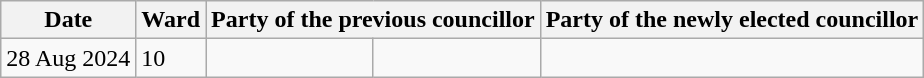<table class="wikitable">
<tr>
<th>Date</th>
<th>Ward</th>
<th colspan=2>Party of the previous councillor</th>
<th colspan=2>Party of the newly elected councillor</th>
</tr>
<tr>
<td>28 Aug 2024</td>
<td>10</td>
<td></td>
<td></td>
</tr>
</table>
